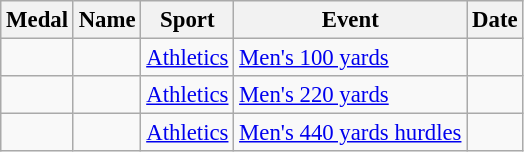<table class="wikitable sortable" style="font-size: 95%;">
<tr>
<th>Medal</th>
<th>Name</th>
<th>Sport</th>
<th>Event</th>
<th>Date</th>
</tr>
<tr>
<td></td>
<td></td>
<td><a href='#'>Athletics</a></td>
<td><a href='#'>Men's 100 yards</a></td>
<td></td>
</tr>
<tr>
<td></td>
<td></td>
<td><a href='#'>Athletics</a></td>
<td><a href='#'>Men's 220 yards</a></td>
<td></td>
</tr>
<tr>
<td></td>
<td></td>
<td><a href='#'>Athletics</a></td>
<td><a href='#'>Men's 440 yards hurdles</a></td>
<td></td>
</tr>
</table>
